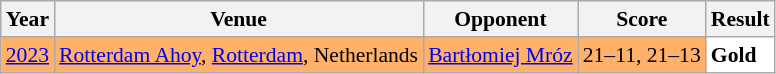<table class="sortable wikitable" style="font-size: 90%;">
<tr>
<th>Year</th>
<th>Venue</th>
<th>Opponent</th>
<th>Score</th>
<th>Result</th>
</tr>
<tr style="background:#FFB069">
<td align="center"><a href='#'>2023</a></td>
<td align="left"><a href='#'>Rotterdam Ahoy</a>, <a href='#'>Rotterdam</a>, Netherlands</td>
<td align="left"> <a href='#'>Bartłomiej Mróz</a></td>
<td align="left">21–11, 21–13</td>
<td style="text-align:left; background:white"> <strong>Gold</strong></td>
</tr>
</table>
